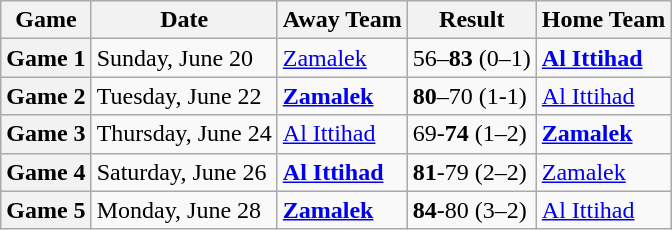<table class="wikitable plainrowheaders">
<tr>
<th scope="col">Game</th>
<th scope="col">Date</th>
<th scope="col">Away Team</th>
<th scope="col">Result</th>
<th scope="col">Home Team</th>
</tr>
<tr>
<th scope="row">Game 1</th>
<td>Sunday, June 20</td>
<td><a href='#'>Zamalek</a></td>
<td>56–<strong>83</strong> (0–1)</td>
<td><strong><a href='#'>Al Ittihad</a></strong></td>
</tr>
<tr>
<th scope="row">Game 2</th>
<td>Tuesday, June 22</td>
<td><strong><a href='#'>Zamalek</a></strong></td>
<td><strong>80</strong>–70 (1-1)</td>
<td><a href='#'>Al Ittihad</a></td>
</tr>
<tr>
<th scope="row">Game 3</th>
<td>Thursday, June 24</td>
<td><a href='#'>Al Ittihad</a></td>
<td>69-<strong>74</strong> (1–2)</td>
<td><strong><a href='#'>Zamalek</a></strong></td>
</tr>
<tr>
<th scope="row">Game 4</th>
<td>Saturday, June 26</td>
<td><strong><a href='#'>Al Ittihad</a></strong></td>
<td><strong>81</strong>-79 (2–2)</td>
<td><a href='#'>Zamalek</a></td>
</tr>
<tr>
<th scope="row">Game 5</th>
<td>Monday, June 28</td>
<td><strong><a href='#'>Zamalek</a></strong></td>
<td><strong>84</strong>-80 (3–2)</td>
<td><a href='#'>Al Ittihad</a></td>
</tr>
</table>
